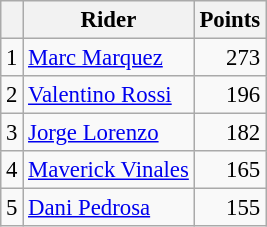<table class="wikitable" style="font-size: 95%;">
<tr>
<th></th>
<th>Rider</th>
<th>Points</th>
</tr>
<tr>
<td align=center>1</td>
<td> <a href='#'>Marc Marquez</a></td>
<td align=right>273</td>
</tr>
<tr>
<td align=center>2</td>
<td> <a href='#'>Valentino Rossi</a></td>
<td align=right>196</td>
</tr>
<tr>
<td align=center>3</td>
<td> <a href='#'>Jorge Lorenzo</a></td>
<td align=right>182</td>
</tr>
<tr>
<td align=center>4</td>
<td> <a href='#'>Maverick Vinales</a></td>
<td align=right>165</td>
</tr>
<tr>
<td align=center>5</td>
<td> <a href='#'>Dani Pedrosa</a></td>
<td align=right>155</td>
</tr>
</table>
